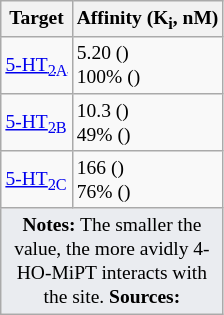<table class="wikitable sortable floatright" style="font-size:small;">
<tr>
<th>Target</th>
<th>Affinity (K<sub>i</sub>, nM)</th>
</tr>
<tr>
<td><a href='#'>5-HT<sub>2A</sub></a></td>
<td>5.20 () <br>100% ()</td>
</tr>
<tr>
<td><a href='#'>5-HT<sub>2B</sub></a></td>
<td>10.3 ()<br>49% ()</td>
</tr>
<tr>
<td><a href='#'>5-HT<sub>2C</sub></a></td>
<td>166 ()<br>76% ()</td>
</tr>
<tr class="sortbottom">
<td colspan="2" style="width: 1px; background-color:#eaecf0; text-align: center;"><strong>Notes:</strong> The smaller the value, the more avidly 4-HO-MiPT interacts with the site. <strong>Sources:</strong> </td>
</tr>
</table>
